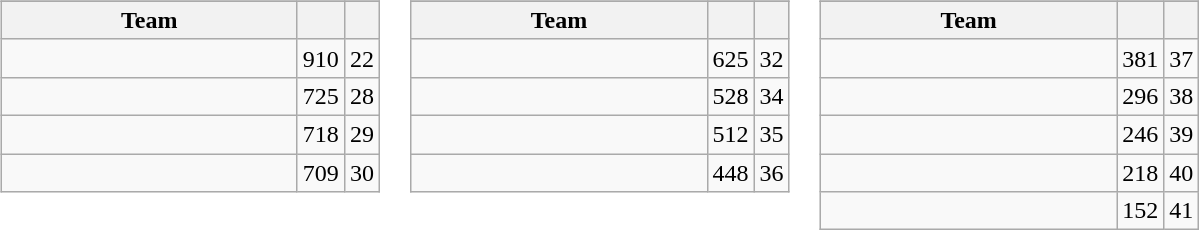<table>
<tr style="vertical-align:top">
<td><br><table class="wikitable">
<tr>
</tr>
<tr>
<th width="190">Team</th>
<th></th>
<th></th>
</tr>
<tr>
<td></td>
<td align="right">910</td>
<td align="center">22</td>
</tr>
<tr>
<td></td>
<td align="right">725</td>
<td align="center">28</td>
</tr>
<tr>
<td></td>
<td align="right">718</td>
<td align="center">29</td>
</tr>
<tr>
<td></td>
<td align="right">709</td>
<td align="center">30</td>
</tr>
</table>
</td>
<td><br><table class="wikitable">
<tr>
</tr>
<tr>
<th width="190">Team</th>
<th></th>
<th></th>
</tr>
<tr>
<td></td>
<td align="right">625</td>
<td align="center">32</td>
</tr>
<tr>
<td></td>
<td align="right">528</td>
<td align="center">34</td>
</tr>
<tr>
<td></td>
<td align="right">512</td>
<td align="center">35</td>
</tr>
<tr>
<td></td>
<td align="right">448</td>
<td align="center">36</td>
</tr>
</table>
</td>
<td><br><table class="wikitable">
<tr>
</tr>
<tr>
<th width="190">Team</th>
<th></th>
<th></th>
</tr>
<tr>
<td></td>
<td align="right">381</td>
<td align="center">37</td>
</tr>
<tr>
<td></td>
<td align="right">296</td>
<td align="center">38</td>
</tr>
<tr>
<td></td>
<td align="right">246</td>
<td align="center">39</td>
</tr>
<tr>
<td></td>
<td align="right">218</td>
<td align="center">40</td>
</tr>
<tr>
<td></td>
<td align="right">152</td>
<td align="center">41</td>
</tr>
</table>
</td>
</tr>
</table>
